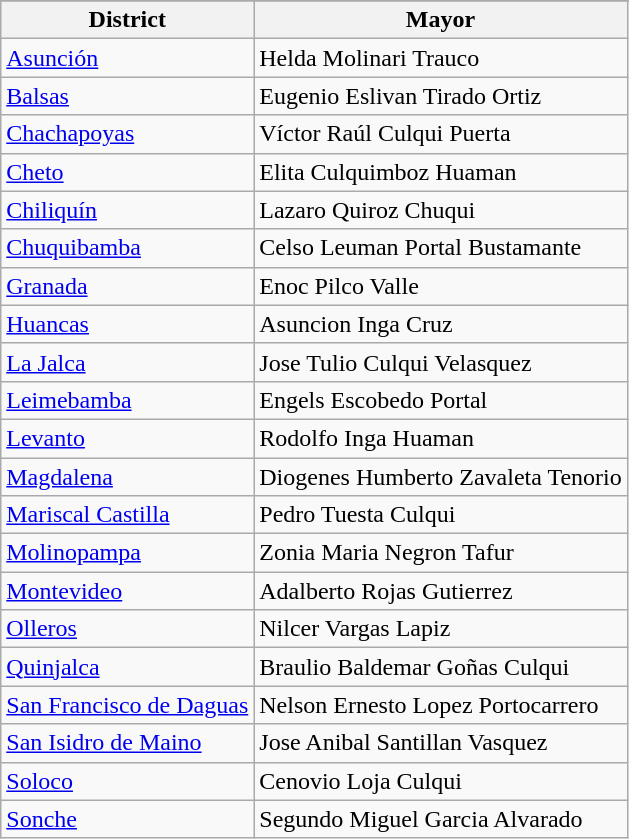<table class="wikitable">
<tr>
</tr>
<tr>
<th>District</th>
<th>Mayor</th>
</tr>
<tr>
<td><a href='#'>Asunción</a></td>
<td>Helda Molinari Trauco</td>
</tr>
<tr>
<td><a href='#'>Balsas</a></td>
<td>Eugenio Eslivan Tirado Ortiz</td>
</tr>
<tr>
<td><a href='#'>Chachapoyas</a></td>
<td>Víctor Raúl Culqui Puerta</td>
</tr>
<tr>
<td><a href='#'>Cheto</a></td>
<td>Elita Culquimboz Huaman</td>
</tr>
<tr>
<td><a href='#'>Chiliquín</a></td>
<td>Lazaro Quiroz Chuqui</td>
</tr>
<tr>
<td><a href='#'>Chuquibamba</a></td>
<td>Celso Leuman Portal Bustamante</td>
</tr>
<tr>
<td><a href='#'>Granada</a></td>
<td>Enoc Pilco Valle</td>
</tr>
<tr>
<td><a href='#'>Huancas</a></td>
<td>Asuncion Inga Cruz</td>
</tr>
<tr>
<td><a href='#'>La Jalca</a></td>
<td>Jose Tulio Culqui Velasquez</td>
</tr>
<tr>
<td><a href='#'>Leimebamba</a></td>
<td>Engels Escobedo Portal</td>
</tr>
<tr>
<td><a href='#'>Levanto</a></td>
<td>Rodolfo Inga Huaman</td>
</tr>
<tr>
<td><a href='#'>Magdalena</a></td>
<td>Diogenes Humberto Zavaleta Tenorio</td>
</tr>
<tr>
<td><a href='#'>Mariscal Castilla</a></td>
<td>Pedro Tuesta Culqui</td>
</tr>
<tr>
<td><a href='#'>Molinopampa</a></td>
<td>Zonia Maria Negron Tafur</td>
</tr>
<tr>
<td><a href='#'>Montevideo</a></td>
<td>Adalberto Rojas Gutierrez</td>
</tr>
<tr>
<td><a href='#'>Olleros</a></td>
<td>Nilcer Vargas Lapiz</td>
</tr>
<tr>
<td><a href='#'>Quinjalca</a></td>
<td>Braulio Baldemar Goñas Culqui</td>
</tr>
<tr>
<td><a href='#'>San Francisco de Daguas</a></td>
<td>Nelson Ernesto Lopez Portocarrero</td>
</tr>
<tr>
<td><a href='#'>San Isidro de Maino</a></td>
<td>Jose Anibal Santillan Vasquez</td>
</tr>
<tr>
<td><a href='#'>Soloco</a></td>
<td>Cenovio Loja Culqui</td>
</tr>
<tr>
<td><a href='#'>Sonche</a></td>
<td>Segundo Miguel Garcia Alvarado</td>
</tr>
</table>
